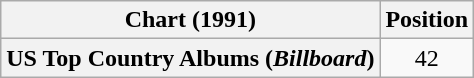<table class="wikitable plainrowheaders" style="text-align:center">
<tr>
<th scope="col">Chart (1991)</th>
<th scope="col">Position</th>
</tr>
<tr>
<th scope="row">US Top Country Albums (<em>Billboard</em>)</th>
<td>42</td>
</tr>
</table>
